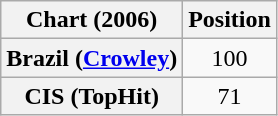<table class="wikitable plainrowheaders" style="text-align:center">
<tr>
<th scope="col">Chart (2006)</th>
<th scope="col">Position</th>
</tr>
<tr>
<th scope="row">Brazil (<a href='#'>Crowley</a>)</th>
<td>100</td>
</tr>
<tr>
<th scope="row">CIS (TopHit)</th>
<td>71</td>
</tr>
</table>
